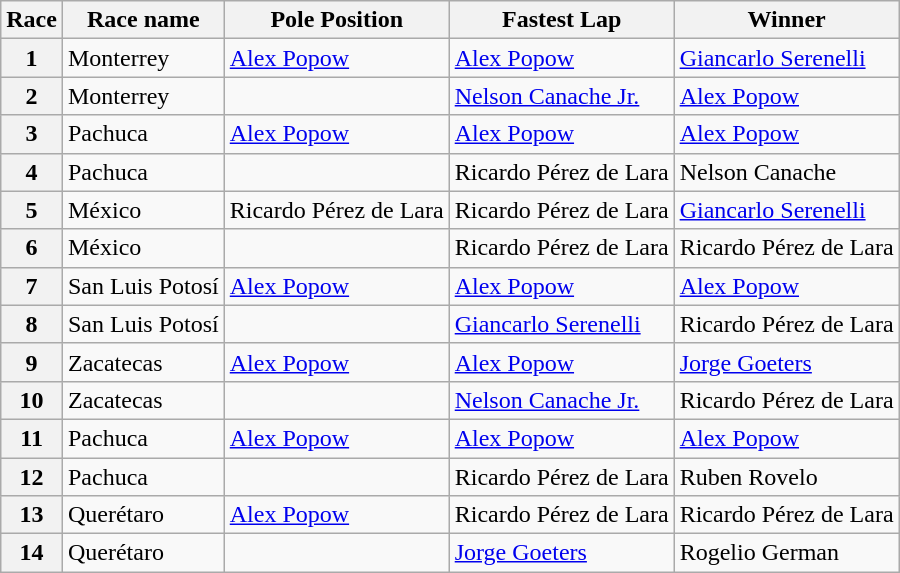<table class="wikitable">
<tr>
<th>Race</th>
<th>Race name</th>
<th>Pole Position</th>
<th>Fastest Lap</th>
<th>Winner</th>
</tr>
<tr>
<th>1</th>
<td>Monterrey</td>
<td> <a href='#'>Alex Popow</a></td>
<td> <a href='#'>Alex Popow</a></td>
<td> <a href='#'>Giancarlo Serenelli</a></td>
</tr>
<tr>
<th>2</th>
<td>Monterrey</td>
<td></td>
<td> <a href='#'>Nelson Canache Jr.</a></td>
<td> <a href='#'>Alex Popow</a></td>
</tr>
<tr>
<th>3</th>
<td>Pachuca</td>
<td> <a href='#'>Alex Popow</a></td>
<td> <a href='#'>Alex Popow</a></td>
<td> <a href='#'>Alex Popow</a></td>
</tr>
<tr>
<th>4</th>
<td>Pachuca</td>
<td></td>
<td> Ricardo Pérez de Lara</td>
<td> Nelson Canache</td>
</tr>
<tr>
<th>5</th>
<td>México</td>
<td> Ricardo Pérez de Lara</td>
<td> Ricardo Pérez de Lara</td>
<td> <a href='#'>Giancarlo Serenelli</a></td>
</tr>
<tr>
<th>6</th>
<td>México</td>
<td></td>
<td> Ricardo Pérez de Lara</td>
<td> Ricardo Pérez de Lara</td>
</tr>
<tr>
<th>7</th>
<td>San Luis Potosí</td>
<td> <a href='#'>Alex Popow</a></td>
<td> <a href='#'>Alex Popow</a></td>
<td> <a href='#'>Alex Popow</a></td>
</tr>
<tr>
<th>8</th>
<td>San Luis Potosí</td>
<td></td>
<td> <a href='#'>Giancarlo Serenelli</a></td>
<td> Ricardo Pérez de Lara</td>
</tr>
<tr>
<th>9</th>
<td>Zacatecas</td>
<td> <a href='#'>Alex Popow</a></td>
<td> <a href='#'>Alex Popow</a></td>
<td> <a href='#'>Jorge Goeters</a></td>
</tr>
<tr>
<th>10</th>
<td>Zacatecas</td>
<td></td>
<td> <a href='#'>Nelson Canache Jr.</a></td>
<td> Ricardo Pérez de Lara</td>
</tr>
<tr>
<th>11</th>
<td>Pachuca</td>
<td> <a href='#'>Alex Popow</a></td>
<td> <a href='#'>Alex Popow</a></td>
<td> <a href='#'>Alex Popow</a></td>
</tr>
<tr>
<th>12</th>
<td>Pachuca</td>
<td></td>
<td> Ricardo Pérez de Lara</td>
<td> Ruben Rovelo</td>
</tr>
<tr>
<th>13</th>
<td>Querétaro</td>
<td> <a href='#'>Alex Popow</a></td>
<td> Ricardo Pérez de Lara</td>
<td> Ricardo Pérez de Lara</td>
</tr>
<tr>
<th>14</th>
<td>Querétaro</td>
<td></td>
<td> <a href='#'>Jorge Goeters</a></td>
<td> Rogelio German</td>
</tr>
</table>
